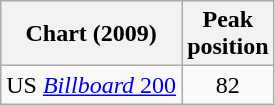<table class="wikitable">
<tr>
<th>Chart (2009)</th>
<th>Peak<br>position</th>
</tr>
<tr>
<td>US <a href='#'><em>Billboard</em> 200</a></td>
<td style="text-align:center;">82</td>
</tr>
</table>
